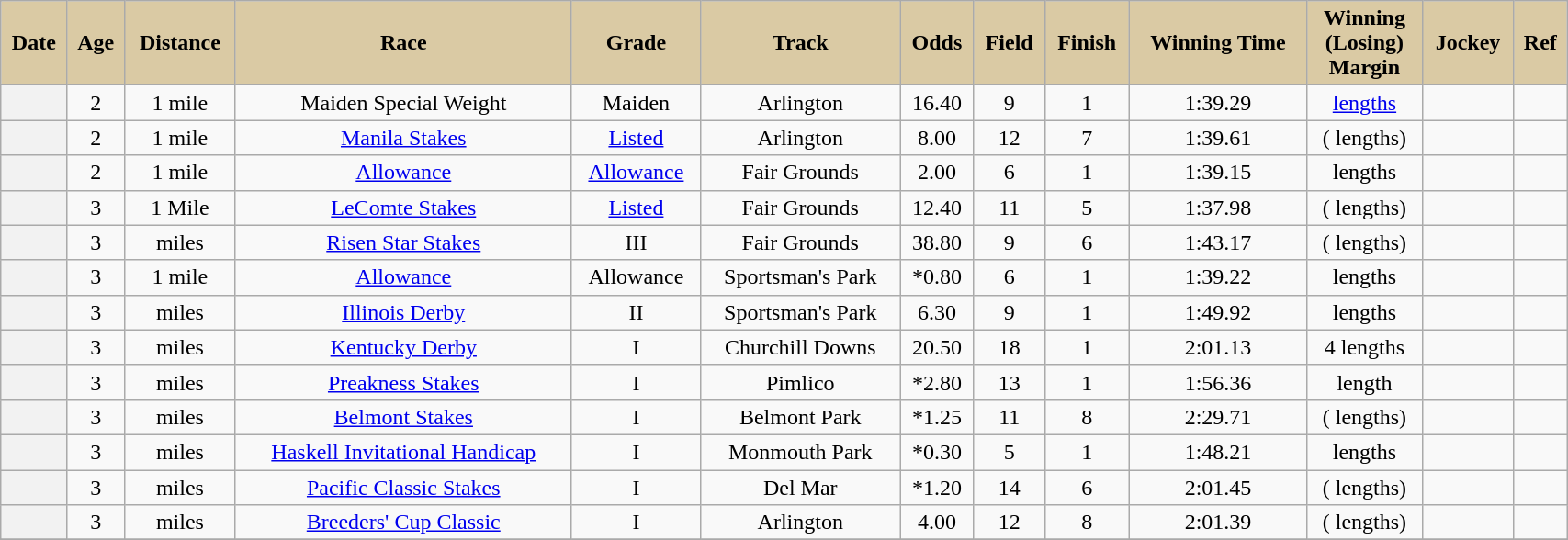<table class = "wikitable sortable" style="text-align:center; width:90%">
<tr>
<th scope="col" style="background:#dacaa4;">Date</th>
<th scope="col" style="background:#dacaa4">Age</th>
<th scope="col" style="background:#dacaa4;">Distance</th>
<th scope="col" style="background:#dacaa4;">Race</th>
<th scope="col" style="background:#dacaa4;">Grade</th>
<th scope="col" style="background:#dacaa4;">Track</th>
<th scope="col" style="background:#dacaa4;">Odds</th>
<th scope="col" style="background:#dacaa4;">Field</th>
<th scope="col" style="background:#dacaa4;">Finish</th>
<th scope="col" style="background:#dacaa4;">Winning Time</th>
<th scope="col" style="background:#dacaa4;">Winning<br>(Losing)<br>Margin</th>
<th scope="col" style="background:#dacaa4;">Jockey</th>
<th scope="col" class="unsortable" style="background:#dacaa4;">Ref</th>
</tr>
<tr>
<th scope="row" style="font-weight:normal;"></th>
<td>2</td>
<td>1 mile</td>
<td>Maiden Special Weight</td>
<td>Maiden</td>
<td>Arlington</td>
<td>16.40</td>
<td>9</td>
<td>1</td>
<td>1:39.29</td>
<td> <a href='#'>lengths</a></td>
<td></td>
<td></td>
</tr>
<tr>
<th scope="row" style="font-weight:normal;"></th>
<td>2</td>
<td> 1 mile</td>
<td><a href='#'>Manila Stakes</a></td>
<td><a href='#'>Listed</a></td>
<td>Arlington</td>
<td>8.00</td>
<td>12</td>
<td>7</td>
<td>1:39.61</td>
<td>( lengths)</td>
<td></td>
<td></td>
</tr>
<tr>
<th scope="row" style="font-weight:normal;"></th>
<td>2</td>
<td> 1 mile</td>
<td><a href='#'>Allowance</a></td>
<td><a href='#'>Allowance</a></td>
<td>Fair Grounds</td>
<td>2.00</td>
<td>6</td>
<td>1</td>
<td>1:39.15</td>
<td> lengths</td>
<td></td>
<td></td>
</tr>
<tr>
<th scope="row" style="font-weight:normal;"></th>
<td>3</td>
<td> 1 Mile</td>
<td><a href='#'>LeComte Stakes</a></td>
<td><a href='#'>Listed</a></td>
<td>Fair Grounds</td>
<td>12.40</td>
<td>11</td>
<td>5</td>
<td>1:37.98</td>
<td>( lengths)</td>
<td></td>
<td></td>
</tr>
<tr>
<th scope="row" style="font-weight:normal;"></th>
<td>3</td>
<td> miles</td>
<td><a href='#'>Risen Star Stakes</a></td>
<td>III</td>
<td>Fair Grounds</td>
<td>38.80</td>
<td>9</td>
<td>6</td>
<td>1:43.17</td>
<td>( lengths)</td>
<td></td>
<td></td>
</tr>
<tr>
<th scope="row" style="font-weight:normal;"></th>
<td>3</td>
<td>1 mile</td>
<td><a href='#'>Allowance</a></td>
<td>Allowance</td>
<td>Sportsman's Park</td>
<td>*0.80</td>
<td>6</td>
<td>1</td>
<td>1:39.22</td>
<td> lengths</td>
<td></td>
<td></td>
</tr>
<tr>
<th scope="row" style="font-weight:normal;"></th>
<td>3</td>
<td>  miles</td>
<td><a href='#'>Illinois Derby</a></td>
<td>II</td>
<td>Sportsman's Park</td>
<td>6.30</td>
<td>9</td>
<td>1</td>
<td>1:49.92</td>
<td> lengths</td>
<td></td>
<td></td>
</tr>
<tr>
<th scope="row" style="font-weight:normal;"></th>
<td>3</td>
<td>  miles</td>
<td><a href='#'>Kentucky Derby</a></td>
<td>I</td>
<td>Churchill Downs</td>
<td>20.50</td>
<td>18</td>
<td>1</td>
<td>2:01.13</td>
<td>4 lengths</td>
<td></td>
<td></td>
</tr>
<tr>
<th scope="row" style="font-weight:normal;"></th>
<td>3</td>
<td>  miles</td>
<td><a href='#'>Preakness Stakes</a></td>
<td>I</td>
<td>Pimlico</td>
<td>*2.80</td>
<td>13</td>
<td>1</td>
<td>1:56.36</td>
<td> length</td>
<td></td>
<td></td>
</tr>
<tr>
<th scope="row" style="font-weight:normal;"></th>
<td>3</td>
<td>  miles</td>
<td><a href='#'>Belmont Stakes</a></td>
<td>I</td>
<td>Belmont Park</td>
<td>*1.25</td>
<td>11</td>
<td>8</td>
<td>2:29.71</td>
<td>( lengths)</td>
<td></td>
<td></td>
</tr>
<tr>
<th scope="row" style="font-weight:normal;"></th>
<td>3</td>
<td>  miles</td>
<td><a href='#'>Haskell Invitational Handicap</a></td>
<td>I</td>
<td>Monmouth Park</td>
<td>*0.30</td>
<td>5</td>
<td>1</td>
<td>1:48.21</td>
<td> lengths</td>
<td></td>
<td></td>
</tr>
<tr>
<th scope="row" style="font-weight:normal;"></th>
<td>3</td>
<td>  miles</td>
<td><a href='#'>Pacific Classic Stakes</a></td>
<td>I</td>
<td>Del Mar</td>
<td>*1.20</td>
<td>14</td>
<td>6</td>
<td>2:01.45</td>
<td>( lengths)</td>
<td></td>
<td></td>
</tr>
<tr>
<th scope="row" style="font-weight:normal;"></th>
<td>3</td>
<td>  miles</td>
<td><a href='#'>Breeders' Cup Classic</a></td>
<td>I</td>
<td>Arlington</td>
<td>4.00</td>
<td>12</td>
<td>8</td>
<td>2:01.39</td>
<td>( lengths)</td>
<td></td>
<td></td>
</tr>
<tr>
</tr>
</table>
